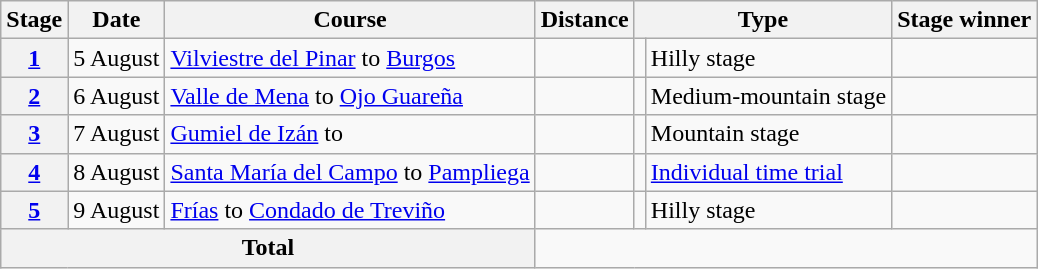<table class="wikitable">
<tr>
<th scope="col">Stage</th>
<th scope="col">Date</th>
<th scope="col">Course</th>
<th scope="col">Distance</th>
<th scope="col" colspan="2">Type</th>
<th scope="col">Stage winner</th>
</tr>
<tr>
<th scope="row" style="text-align:center;"><a href='#'>1</a></th>
<td style="text-align:center;">5 August</td>
<td><a href='#'>Vilviestre del Pinar</a> to <a href='#'>Burgos</a></td>
<td style="text-align:center;"></td>
<td></td>
<td>Hilly stage</td>
<td></td>
</tr>
<tr>
<th scope="row" style="text-align:center;"><a href='#'>2</a></th>
<td style="text-align:center;">6 August</td>
<td><a href='#'>Valle de Mena</a> to <a href='#'>Ojo Guareña</a></td>
<td style="text-align:center;"></td>
<td></td>
<td>Medium-mountain stage</td>
<td></td>
</tr>
<tr>
<th scope="row" style="text-align:center;"><a href='#'>3</a></th>
<td style="text-align:center;">7 August</td>
<td><a href='#'>Gumiel de Izán</a> to </td>
<td style="text-align:center;"></td>
<td></td>
<td>Mountain stage</td>
<td></td>
</tr>
<tr>
<th scope="row" style="text-align:center;"><a href='#'>4</a></th>
<td style="text-align:center;">8 August</td>
<td><a href='#'>Santa María del Campo</a> to <a href='#'>Pampliega</a></td>
<td style="text-align:center;"></td>
<td></td>
<td><a href='#'>Individual time trial</a></td>
<td></td>
</tr>
<tr>
<th scope="row" style="text-align:center;"><a href='#'>5</a></th>
<td style="text-align:center;">9 August</td>
<td><a href='#'>Frías</a> to <a href='#'>Condado de Treviño</a></td>
<td style="text-align:center;"></td>
<td></td>
<td>Hilly stage</td>
<td></td>
</tr>
<tr>
<th colspan="3">Total</th>
<td colspan="4" style="text-align:center;"></td>
</tr>
</table>
